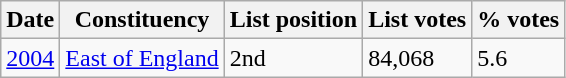<table class="wikitable">
<tr>
<th>Date</th>
<th>Constituency</th>
<th>List position</th>
<th>List votes</th>
<th>% votes</th>
</tr>
<tr>
<td><a href='#'>2004</a></td>
<td><a href='#'>East of England</a></td>
<td>2nd</td>
<td>84,068</td>
<td>5.6</td>
</tr>
</table>
